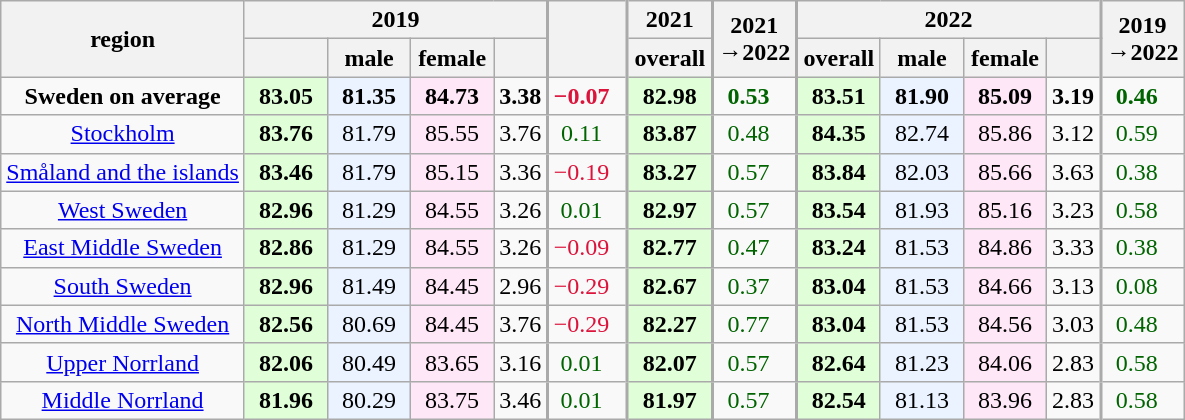<table class="wikitable sortable mw-datatable static-row-numbers sort-under col1left col6right col8right col13right" style="text-align:center;">
<tr>
<th rowspan=2 style="vertical-align:middle;">region</th>
<th colspan=4>2019</th>
<th rowspan=2 style="vertical-align:middle;border-left-width:2px;"></th>
<th style="border-left-width:2px;">2021</th>
<th rowspan=2 style="vertical-align:middle;border-left-width:2px;">2021<br>→2022</th>
<th colspan=4 style="border-left-width:2px;">2022</th>
<th rowspan=2 style="vertical-align:middle;border-left-width:2px;">2019<br>→2022</th>
</tr>
<tr>
<th style="vertical-align:middle;min-width:3em;"></th>
<th style="vertical-align:middle;min-width:3em;">male</th>
<th style="vertical-align:middle;min-width:3em;">female</th>
<th></th>
<th style="vertical-align:middle;min-width:3em;border-left-width:2px;">overall</th>
<th style="vertical-align:middle;min-width:3em;border-left-width:2px;">overall</th>
<th style="vertical-align:middle;min-width:3em;">male</th>
<th style="vertical-align:middle;min-width:3em;">female</th>
<th></th>
</tr>
<tr class=static-row-header>
<td><strong>Sweden on average</strong></td>
<td style="background:#e0ffd8;"><strong>83.05</strong></td>
<td style="background:#eaf3ff;"><strong>81.35</strong></td>
<td style="background:#fee7f6;"><strong>84.73</strong></td>
<td><strong>3.38</strong></td>
<td style="padding-right:1.5ex;color:crimson;border-left-width:2px;"><strong>−0.07</strong></td>
<td style="background:#e0ffd8;border-left-width:2px;"><strong>82.98</strong></td>
<td style="padding-right:1.5ex;color:darkgreen;border-left-width:2px;"><strong>0.53</strong></td>
<td style="background:#e0ffd8;border-left-width:2px;"><strong>83.51</strong></td>
<td style="background:#eaf3ff;"><strong>81.90</strong></td>
<td style="background:#fee7f6;"><strong>85.09</strong></td>
<td><strong>3.19</strong></td>
<td style="padding-right:1.5ex;color:darkgreen;border-left-width:2px;"><strong>0.46</strong></td>
</tr>
<tr>
<td><a href='#'>Stockholm</a></td>
<td style="background:#e0ffd8;"><strong>83.76</strong></td>
<td style="background:#eaf3ff;">81.79</td>
<td style="background:#fee7f6;">85.55</td>
<td>3.76</td>
<td style="padding-right:1.5ex;color:darkgreen;border-left-width:2px;">0.11</td>
<td style="background:#e0ffd8;border-left-width:2px;"><strong>83.87</strong></td>
<td style="padding-right:1.5ex;color:darkgreen;border-left-width:2px;">0.48</td>
<td style="background:#e0ffd8;border-left-width:2px;"><strong>84.35</strong></td>
<td style="background:#eaf3ff;">82.74</td>
<td style="background:#fee7f6;">85.86</td>
<td>3.12</td>
<td style="padding-right:1.5ex;color:darkgreen;border-left-width:2px;">0.59</td>
</tr>
<tr>
<td><a href='#'>Småland and the islands</a></td>
<td style="background:#e0ffd8;"><strong>83.46</strong></td>
<td style="background:#eaf3ff;">81.79</td>
<td style="background:#fee7f6;">85.15</td>
<td>3.36</td>
<td style="padding-right:1.5ex;color:crimson;border-left-width:2px;">−0.19</td>
<td style="background:#e0ffd8;border-left-width:2px;"><strong>83.27</strong></td>
<td style="padding-right:1.5ex;color:darkgreen;border-left-width:2px;">0.57</td>
<td style="background:#e0ffd8;border-left-width:2px;"><strong>83.84</strong></td>
<td style="background:#eaf3ff;">82.03</td>
<td style="background:#fee7f6;">85.66</td>
<td>3.63</td>
<td style="padding-right:1.5ex;color:darkgreen;border-left-width:2px;">0.38</td>
</tr>
<tr>
<td><a href='#'>West Sweden</a></td>
<td style="background:#e0ffd8;"><strong>82.96</strong></td>
<td style="background:#eaf3ff;">81.29</td>
<td style="background:#fee7f6;">84.55</td>
<td>3.26</td>
<td style="padding-right:1.5ex;color:darkgreen;border-left-width:2px;">0.01</td>
<td style="background:#e0ffd8;border-left-width:2px;"><strong>82.97</strong></td>
<td style="padding-right:1.5ex;color:darkgreen;border-left-width:2px;">0.57</td>
<td style="background:#e0ffd8;border-left-width:2px;"><strong>83.54</strong></td>
<td style="background:#eaf3ff;">81.93</td>
<td style="background:#fee7f6;">85.16</td>
<td>3.23</td>
<td style="padding-right:1.5ex;color:darkgreen;border-left-width:2px;">0.58</td>
</tr>
<tr>
<td><a href='#'>East Middle Sweden</a></td>
<td style="background:#e0ffd8;"><strong>82.86</strong></td>
<td style="background:#eaf3ff;">81.29</td>
<td style="background:#fee7f6;">84.55</td>
<td>3.26</td>
<td style="padding-right:1.5ex;color:crimson;border-left-width:2px;">−0.09</td>
<td style="background:#e0ffd8;border-left-width:2px;"><strong>82.77</strong></td>
<td style="padding-right:1.5ex;color:darkgreen;border-left-width:2px;">0.47</td>
<td style="background:#e0ffd8;border-left-width:2px;"><strong>83.24</strong></td>
<td style="background:#eaf3ff;">81.53</td>
<td style="background:#fee7f6;">84.86</td>
<td>3.33</td>
<td style="padding-right:1.5ex;color:darkgreen;border-left-width:2px;">0.38</td>
</tr>
<tr>
<td><a href='#'>South Sweden</a></td>
<td style="background:#e0ffd8;"><strong>82.96</strong></td>
<td style="background:#eaf3ff;">81.49</td>
<td style="background:#fee7f6;">84.45</td>
<td>2.96</td>
<td style="padding-right:1.5ex;color:crimson;border-left-width:2px;">−0.29</td>
<td style="background:#e0ffd8;border-left-width:2px;"><strong>82.67</strong></td>
<td style="padding-right:1.5ex;color:darkgreen;border-left-width:2px;">0.37</td>
<td style="background:#e0ffd8;border-left-width:2px;"><strong>83.04</strong></td>
<td style="background:#eaf3ff;">81.53</td>
<td style="background:#fee7f6;">84.66</td>
<td>3.13</td>
<td style="padding-right:1.5ex;color:darkgreen;border-left-width:2px;">0.08</td>
</tr>
<tr>
<td><a href='#'>North Middle Sweden</a></td>
<td style="background:#e0ffd8;"><strong>82.56</strong></td>
<td style="background:#eaf3ff;">80.69</td>
<td style="background:#fee7f6;">84.45</td>
<td>3.76</td>
<td style="padding-right:1.5ex;color:crimson;border-left-width:2px;">−0.29</td>
<td style="background:#e0ffd8;border-left-width:2px;"><strong>82.27</strong></td>
<td style="padding-right:1.5ex;color:darkgreen;border-left-width:2px;">0.77</td>
<td style="background:#e0ffd8;border-left-width:2px;"><strong>83.04</strong></td>
<td style="background:#eaf3ff;">81.53</td>
<td style="background:#fee7f6;">84.56</td>
<td>3.03</td>
<td style="padding-right:1.5ex;color:darkgreen;border-left-width:2px;">0.48</td>
</tr>
<tr>
<td><a href='#'>Upper Norrland</a></td>
<td style="background:#e0ffd8;"><strong>82.06</strong></td>
<td style="background:#eaf3ff;">80.49</td>
<td style="background:#fee7f6;">83.65</td>
<td>3.16</td>
<td style="padding-right:1.5ex;color:darkgreen;border-left-width:2px;">0.01</td>
<td style="background:#e0ffd8;border-left-width:2px;"><strong>82.07</strong></td>
<td style="padding-right:1.5ex;color:darkgreen;border-left-width:2px;">0.57</td>
<td style="background:#e0ffd8;border-left-width:2px;"><strong>82.64</strong></td>
<td style="background:#eaf3ff;">81.23</td>
<td style="background:#fee7f6;">84.06</td>
<td>2.83</td>
<td style="padding-right:1.5ex;color:darkgreen;border-left-width:2px;">0.58</td>
</tr>
<tr>
<td><a href='#'>Middle Norrland</a></td>
<td style="background:#e0ffd8;"><strong>81.96</strong></td>
<td style="background:#eaf3ff;">80.29</td>
<td style="background:#fee7f6;">83.75</td>
<td>3.46</td>
<td style="padding-right:1.5ex;color:darkgreen;border-left-width:2px;">0.01</td>
<td style="background:#e0ffd8;border-left-width:2px;"><strong>81.97</strong></td>
<td style="padding-right:1.5ex;color:darkgreen;border-left-width:2px;">0.57</td>
<td style="background:#e0ffd8;border-left-width:2px;"><strong>82.54</strong></td>
<td style="background:#eaf3ff;">81.13</td>
<td style="background:#fee7f6;">83.96</td>
<td>2.83</td>
<td style="padding-right:1.5ex;color:darkgreen;border-left-width:2px;">0.58</td>
</tr>
</table>
